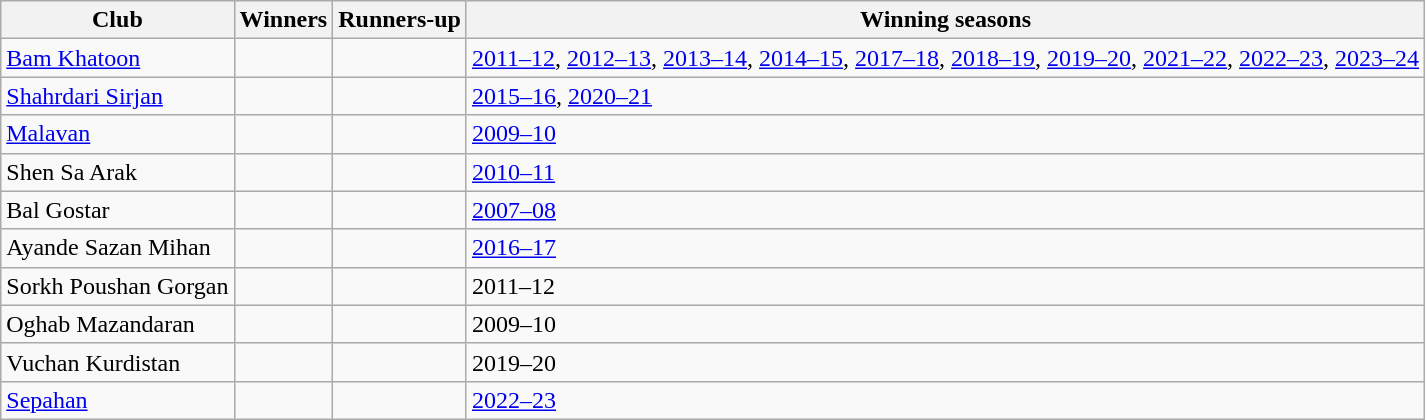<table class="wikitable">
<tr>
<th>Club</th>
<th>Winners</th>
<th>Runners-up</th>
<th>Winning seasons</th>
</tr>
<tr>
<td><a href='#'>Bam Khatoon</a></td>
<td></td>
<td></td>
<td><a href='#'>2011–12</a>, <a href='#'>2012–13</a>, <a href='#'>2013–14</a>, <a href='#'>2014–15</a>, <a href='#'>2017–18</a>, <a href='#'>2018–19</a>, <a href='#'>2019–20</a>, <a href='#'>2021–22</a>, <a href='#'>2022–23</a>, <a href='#'>2023–24</a></td>
</tr>
<tr>
<td><a href='#'>Shahrdari Sirjan</a></td>
<td></td>
<td></td>
<td><a href='#'>2015–16</a>, <a href='#'>2020–21</a></td>
</tr>
<tr>
<td><a href='#'>Malavan</a></td>
<td></td>
<td></td>
<td><a href='#'>2009–10</a></td>
</tr>
<tr>
<td>Shen Sa Arak</td>
<td></td>
<td></td>
<td><a href='#'>2010–11</a></td>
</tr>
<tr>
<td>Bal Gostar</td>
<td></td>
<td></td>
<td><a href='#'>2007–08</a></td>
</tr>
<tr>
<td>Ayande Sazan Mihan</td>
<td></td>
<td></td>
<td><a href='#'>2016–17</a></td>
</tr>
<tr>
<td>Sorkh Poushan Gorgan</td>
<td></td>
<td></td>
<td>2011–12</td>
</tr>
<tr>
<td>Oghab Mazandaran</td>
<td></td>
<td></td>
<td>2009–10</td>
</tr>
<tr>
<td>Vuchan Kurdistan</td>
<td></td>
<td></td>
<td>2019–20</td>
</tr>
<tr>
<td><a href='#'>Sepahan</a></td>
<td></td>
<td></td>
<td><a href='#'>2022–23</a></td>
</tr>
</table>
